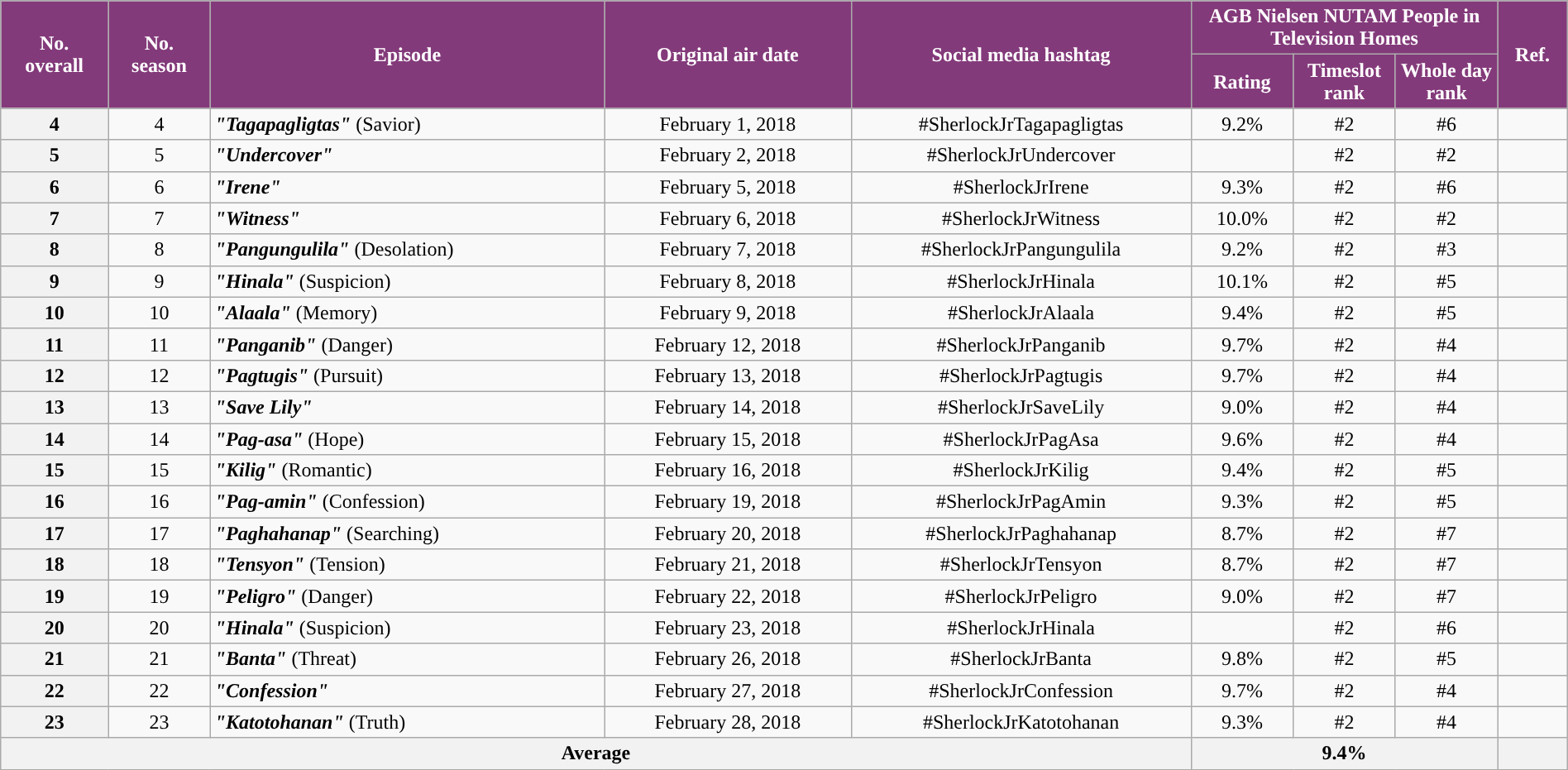<table class="wikitable" style="text-align:center; font-size:100%; line-height:18px;" width="100%">
<tr>
<th style="background-color:#833A7A; color:#ffffff;" rowspan="2">No.<br>overall</th>
<th style="background-color:#833A7A; color:#ffffff;" rowspan="2">No.<br>season</th>
<th style="background-color:#833A7A; color:#ffffff;" rowspan="2">Episode</th>
<th style="background-color:#833A7A; color:white" rowspan="2">Original air date</th>
<th style="background-color:#833A7A; color:white" rowspan="2">Social media hashtag</th>
<th style="background-color:#833A7A; color:#ffffff;" colspan="3">AGB Nielsen NUTAM People in Television Homes</th>
<th style="background-color:#833A7A; color:#ffffff;" rowspan="2">Ref.</th>
</tr>
<tr>
<th style="background-color:#833A7A; width:75px; color:#ffffff;">Rating</th>
<th style="background-color:#833A7A; width:75px; color:#ffffff;">Timeslot<br>rank</th>
<th style="background-color:#833A7A; width:75px; color:#ffffff;">Whole day<br>rank</th>
</tr>
<tr>
<th>4</th>
<td>4</td>
<td style="text-align: left;"><strong><em>"Tagapagligtas"</em></strong> (Savior)</td>
<td>February 1, 2018</td>
<td>#SherlockJrTagapagligtas</td>
<td>9.2%</td>
<td>#2</td>
<td>#6</td>
<td></td>
</tr>
<tr>
<th>5</th>
<td>5</td>
<td style="text-align: left;"><strong><em>"Undercover"</em></strong></td>
<td>February 2, 2018</td>
<td>#SherlockJrUndercover</td>
<td></td>
<td>#2</td>
<td>#2</td>
<td></td>
</tr>
<tr>
<th>6</th>
<td>6</td>
<td style="text-align: left;"><strong><em>"Irene"</em></strong></td>
<td>February 5, 2018</td>
<td>#SherlockJrIrene</td>
<td>9.3%</td>
<td>#2</td>
<td>#6</td>
<td></td>
</tr>
<tr>
<th>7</th>
<td>7</td>
<td style="text-align: left;"><strong><em>"Witness"</em></strong></td>
<td>February 6, 2018</td>
<td>#SherlockJrWitness</td>
<td>10.0%</td>
<td>#2</td>
<td>#2</td>
<td></td>
</tr>
<tr>
<th>8</th>
<td>8</td>
<td style="text-align: left;"><strong><em>"Pangungulila"</em></strong> (Desolation)</td>
<td>February 7, 2018</td>
<td>#SherlockJrPangungulila</td>
<td>9.2%</td>
<td>#2</td>
<td>#3</td>
<td></td>
</tr>
<tr>
<th>9</th>
<td>9</td>
<td style="text-align: left;"><strong><em>"Hinala"</em></strong> (Suspicion)</td>
<td>February 8, 2018</td>
<td>#SherlockJrHinala</td>
<td>10.1%</td>
<td>#2</td>
<td>#5</td>
<td></td>
</tr>
<tr>
<th>10</th>
<td>10</td>
<td style="text-align: left;"><strong><em>"Alaala"</em></strong> (Memory)</td>
<td>February 9, 2018</td>
<td>#SherlockJrAlaala</td>
<td>9.4%</td>
<td>#2</td>
<td>#5</td>
<td></td>
</tr>
<tr>
<th>11</th>
<td>11</td>
<td style="text-align: left;"><strong><em>"Panganib"</em></strong> (Danger)</td>
<td>February 12, 2018</td>
<td>#SherlockJrPanganib</td>
<td>9.7%</td>
<td>#2</td>
<td>#4</td>
<td></td>
</tr>
<tr>
<th>12</th>
<td>12</td>
<td style="text-align: left;"><strong><em>"Pagtugis"</em></strong> (Pursuit)</td>
<td>February 13, 2018</td>
<td>#SherlockJrPagtugis</td>
<td>9.7%</td>
<td>#2</td>
<td>#4</td>
<td></td>
</tr>
<tr>
<th>13</th>
<td>13</td>
<td style="text-align: left;"><strong><em>"Save Lily"</em></strong></td>
<td>February 14, 2018</td>
<td>#SherlockJrSaveLily</td>
<td>9.0%</td>
<td>#2</td>
<td>#4</td>
<td></td>
</tr>
<tr>
<th>14</th>
<td>14</td>
<td style="text-align: left;"><strong><em>"Pag-asa"</em></strong> (Hope)</td>
<td>February 15, 2018</td>
<td>#SherlockJrPagAsa</td>
<td>9.6%</td>
<td>#2</td>
<td>#4</td>
<td></td>
</tr>
<tr>
<th>15</th>
<td>15</td>
<td style="text-align: left;"><strong><em>"Kilig"</em></strong> (Romantic)</td>
<td>February 16, 2018</td>
<td>#SherlockJrKilig</td>
<td>9.4%</td>
<td>#2</td>
<td>#5</td>
<td></td>
</tr>
<tr>
<th>16</th>
<td>16</td>
<td style="text-align: left;"><strong><em>"Pag-amin"</em></strong> (Confession)</td>
<td>February 19, 2018</td>
<td>#SherlockJrPagAmin</td>
<td>9.3%</td>
<td>#2</td>
<td>#5</td>
<td></td>
</tr>
<tr>
<th>17</th>
<td>17</td>
<td style="text-align: left;"><strong><em>"Paghahanap"</em></strong> (Searching)</td>
<td>February 20, 2018</td>
<td>#SherlockJrPaghahanap</td>
<td>8.7%</td>
<td>#2</td>
<td>#7</td>
<td></td>
</tr>
<tr>
<th>18</th>
<td>18</td>
<td style="text-align: left;"><strong><em>"Tensyon"</em></strong> (Tension)</td>
<td>February 21, 2018</td>
<td>#SherlockJrTensyon</td>
<td>8.7%</td>
<td>#2</td>
<td>#7</td>
<td></td>
</tr>
<tr>
<th>19</th>
<td>19</td>
<td style="text-align: left;"><strong><em>"Peligro"</em></strong> (Danger)</td>
<td>February 22, 2018</td>
<td>#SherlockJrPeligro</td>
<td>9.0%</td>
<td>#2</td>
<td>#7</td>
<td></td>
</tr>
<tr>
<th>20</th>
<td>20</td>
<td style="text-align: left;"><strong><em>"Hinala"</em></strong> (Suspicion)</td>
<td>February 23, 2018</td>
<td>#SherlockJrHinala</td>
<td></td>
<td>#2</td>
<td>#6</td>
<td></td>
</tr>
<tr>
<th>21</th>
<td>21</td>
<td style="text-align: left;"><strong><em>"Banta"</em></strong> (Threat)</td>
<td>February 26, 2018</td>
<td>#SherlockJrBanta</td>
<td>9.8%</td>
<td>#2</td>
<td>#5</td>
<td></td>
</tr>
<tr>
<th>22</th>
<td>22</td>
<td style="text-align: left;"><strong><em>"Confession"</em></strong></td>
<td>February 27, 2018</td>
<td>#SherlockJrConfession</td>
<td>9.7%</td>
<td>#2</td>
<td>#4</td>
<td></td>
</tr>
<tr>
<th>23</th>
<td>23</td>
<td style="text-align: left;"><strong><em>"Katotohanan"</em></strong> (Truth)</td>
<td>February 28, 2018</td>
<td>#SherlockJrKatotohanan</td>
<td>9.3%</td>
<td>#2</td>
<td>#4</td>
<td></td>
</tr>
<tr>
<th colspan="5">Average</th>
<th colspan="3">9.4%</th>
<th></th>
</tr>
</table>
